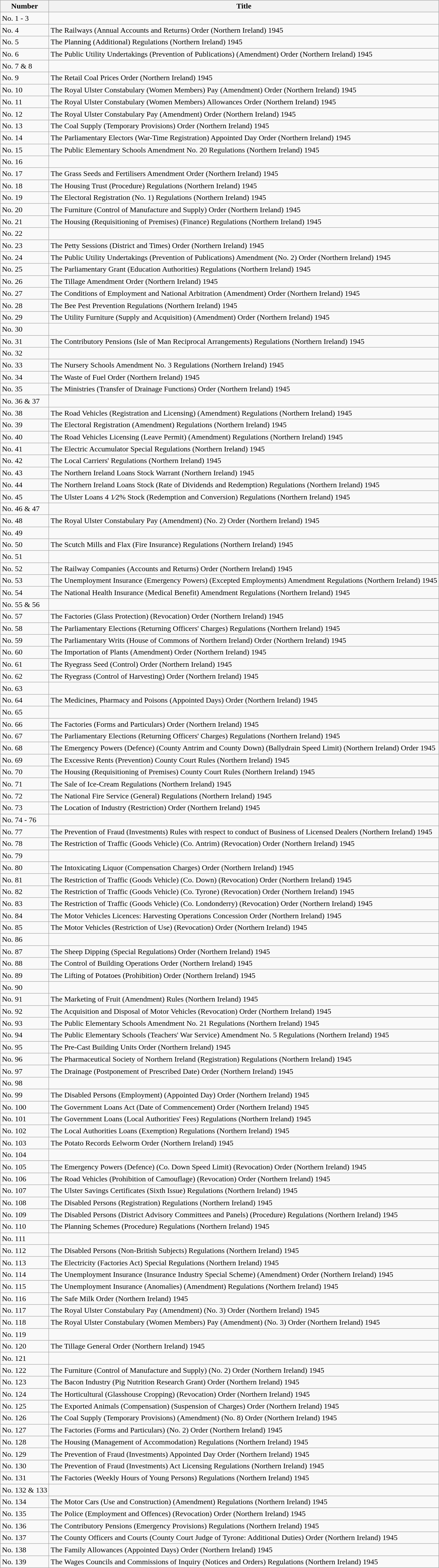<table class="wikitable collapsible">
<tr>
<th>Number</th>
<th>Title</th>
</tr>
<tr>
<td>No. 1 - 3</td>
<td></td>
</tr>
<tr>
<td>No. 4</td>
<td>The Railways (Annual Accounts and Returns) Order (Northern Ireland) 1945</td>
</tr>
<tr>
<td>No. 5</td>
<td>The Planning (Additional) Regulations (Northern Ireland) 1945</td>
</tr>
<tr>
<td>No. 6</td>
<td>The Public Utility Undertakings (Prevention of Publications) (Amendment) Order (Northern Ireland) 1945</td>
</tr>
<tr>
<td>No. 7 & 8</td>
<td></td>
</tr>
<tr>
<td>No. 9</td>
<td>The Retail Coal Prices Order (Northern Ireland) 1945</td>
</tr>
<tr>
<td>No. 10</td>
<td>The Royal Ulster Constabulary (Women Members) Pay (Amendment) Order (Northern Ireland) 1945</td>
</tr>
<tr>
<td>No. 11</td>
<td>The Royal Ulster Constabulary (Women Members) Allowances Order (Northern Ireland) 1945</td>
</tr>
<tr>
<td>No. 12</td>
<td>The Royal Ulster Constabulary Pay (Amendment) Order (Northern Ireland) 1945</td>
</tr>
<tr>
<td>No. 13</td>
<td>The Coal Supply (Temporary Provisions) Order (Northern Ireland) 1945</td>
</tr>
<tr>
<td>No. 14</td>
<td>The Parliamentary Electors (War-Time Registration) Appointed Day Order (Northern Ireland) 1945</td>
</tr>
<tr>
<td>No. 15</td>
<td>The Public Elementary Schools Amendment No. 20 Regulations (Northern Ireland) 1945</td>
</tr>
<tr>
<td>No. 16</td>
<td></td>
</tr>
<tr>
<td>No. 17</td>
<td>The Grass Seeds and Fertilisers Amendment Order (Northern Ireland) 1945</td>
</tr>
<tr>
<td>No. 18</td>
<td>The Housing Trust (Procedure) Regulations (Northern Ireland) 1945</td>
</tr>
<tr>
<td>No. 19</td>
<td>The Electoral Registration (No. 1) Regulations (Northern Ireland) 1945</td>
</tr>
<tr>
<td>No. 20</td>
<td>The Furniture (Control of Manufacture and Supply) Order (Northern Ireland) 1945</td>
</tr>
<tr>
<td>No. 21</td>
<td>The Housing (Requisitioning of Premises) (Finance) Regulations (Northern Ireland) 1945</td>
</tr>
<tr>
<td>No. 22</td>
<td></td>
</tr>
<tr>
<td>No. 23</td>
<td>The Petty Sessions (District and Times) Order (Northern Ireland) 1945</td>
</tr>
<tr>
<td>No. 24</td>
<td>The Public Utility Undertakings (Prevention of Publications) Amendment (No. 2) Order (Northern Ireland) 1945</td>
</tr>
<tr>
<td>No. 25</td>
<td>The Parliamentary Grant (Education Authorities) Regulations (Northern Ireland) 1945</td>
</tr>
<tr>
<td>No. 26</td>
<td>The Tillage Amendment Order (Northern Ireland) 1945</td>
</tr>
<tr>
<td>No. 27</td>
<td>The Conditions of Employment and National Arbitration (Amendment) Order (Northern Ireland) 1945</td>
</tr>
<tr>
<td>No. 28</td>
<td>The Bee Pest Prevention Regulations (Northern Ireland) 1945</td>
</tr>
<tr>
<td>No. 29</td>
<td>The Utility Furniture (Supply and Acquisition) (Amendment) Order (Northern Ireland) 1945</td>
</tr>
<tr>
<td>No. 30</td>
<td></td>
</tr>
<tr>
<td>No. 31</td>
<td>The Contributory Pensions (Isle of Man Reciprocal Arrangements) Regulations (Northern Ireland) 1945</td>
</tr>
<tr>
<td>No. 32</td>
<td></td>
</tr>
<tr>
<td>No. 33</td>
<td>The Nursery Schools Amendment No. 3 Regulations (Northern Ireland) 1945</td>
</tr>
<tr>
<td>No. 34</td>
<td>The Waste of Fuel Order (Northern Ireland) 1945</td>
</tr>
<tr>
<td>No. 35</td>
<td>The Ministries (Transfer of Drainage Functions) Order (Northern Ireland) 1945</td>
</tr>
<tr>
<td>No. 36 & 37</td>
<td></td>
</tr>
<tr>
<td>No. 38</td>
<td>The Road Vehicles (Registration and Licensing) (Amendment) Regulations (Northern Ireland) 1945</td>
</tr>
<tr>
<td>No. 39</td>
<td>The Electoral Registration (Amendment) Regulations (Northern Ireland) 1945</td>
</tr>
<tr>
<td>No. 40</td>
<td>The Road Vehicles Licensing (Leave Permit) (Amendment) Regulations (Northern Ireland) 1945</td>
</tr>
<tr>
<td>No. 41</td>
<td>The Electric Accumulator Special Regulations (Northern Ireland) 1945</td>
</tr>
<tr>
<td>No. 42</td>
<td>The Local Carriers' Regulations (Northern Ireland) 1945</td>
</tr>
<tr>
<td>No. 43</td>
<td>The Northern Ireland Loans Stock Warrant (Northern Ireland) 1945</td>
</tr>
<tr>
<td>No. 44</td>
<td>The Northern Ireland Loans Stock (Rate of Dividends and Redemption) Regulations (Northern Ireland) 1945</td>
</tr>
<tr>
<td>No. 45</td>
<td>The Ulster Loans 4 1⁄2% Stock (Redemption and Conversion) Regulations (Northern Ireland) 1945</td>
</tr>
<tr>
<td>No. 46 & 47</td>
<td></td>
</tr>
<tr>
<td>No. 48</td>
<td>The Royal Ulster Constabulary Pay (Amendment) (No. 2) Order (Northern Ireland) 1945</td>
</tr>
<tr>
<td>No. 49</td>
<td></td>
</tr>
<tr>
<td>No. 50</td>
<td>The Scutch Mills and Flax (Fire Insurance) Regulations (Northern Ireland) 1945</td>
</tr>
<tr>
<td>No. 51</td>
<td></td>
</tr>
<tr>
<td>No. 52</td>
<td>The Railway Companies (Accounts and Returns) Order (Northern Ireland) 1945</td>
</tr>
<tr>
<td>No. 53</td>
<td>The Unemployment Insurance (Emergency Powers) (Excepted Employments) Amendment Regulations (Northern Ireland) 1945</td>
</tr>
<tr>
<td>No. 54</td>
<td>The National Health Insurance (Medical Benefit) Amendment Regulations (Northern Ireland) 1945</td>
</tr>
<tr>
<td>No. 55 & 56</td>
<td></td>
</tr>
<tr>
<td>No. 57</td>
<td>The Factories (Glass Protection) (Revocation) Order (Northern Ireland) 1945</td>
</tr>
<tr>
<td>No. 58</td>
<td>The Parliamentary Elections (Returning Officers' Charges) Regulations (Northern Ireland) 1945</td>
</tr>
<tr>
<td>No. 59</td>
<td>The Parliamentary Writs (House of Commons of Northern Ireland) Order (Northern Ireland) 1945</td>
</tr>
<tr>
<td>No. 60</td>
<td>The Importation of Plants (Amendment) Order (Northern Ireland) 1945</td>
</tr>
<tr>
<td>No. 61</td>
<td>The Ryegrass Seed (Control) Order (Northern Ireland) 1945</td>
</tr>
<tr>
<td>No. 62</td>
<td>The Ryegrass (Control of Harvesting) Order (Northern Ireland) 1945</td>
</tr>
<tr>
<td>No. 63</td>
<td></td>
</tr>
<tr>
<td>No. 64</td>
<td>The Medicines, Pharmacy and Poisons (Appointed Days) Order (Northern Ireland) 1945</td>
</tr>
<tr>
<td>No. 65</td>
<td></td>
</tr>
<tr>
<td>No. 66</td>
<td>The Factories (Forms and Particulars) Order (Northern Ireland) 1945</td>
</tr>
<tr>
<td>No. 67</td>
<td>The Parliamentary Elections (Returning Officers' Charges) Regulations (Northern Ireland) 1945</td>
</tr>
<tr>
<td>No. 68</td>
<td>The Emergency Powers (Defence) (County Antrim and County Down) (Ballydrain Speed Limit) (Northern Ireland) Order 1945</td>
</tr>
<tr>
<td>No. 69</td>
<td>The Excessive Rents (Prevention) County Court Rules (Northern Ireland) 1945</td>
</tr>
<tr>
<td>No. 70</td>
<td>The Housing (Requisitioning of Premises) County Court Rules (Northern Ireland) 1945</td>
</tr>
<tr>
<td>No. 71</td>
<td>The Sale of Ice-Cream Regulations (Northern Ireland) 1945</td>
</tr>
<tr>
<td>No. 72</td>
<td>The National Fire Service (General) Regulations (Northern Ireland) 1945</td>
</tr>
<tr>
<td>No. 73</td>
<td>The Location of Industry (Restriction) Order (Northern Ireland) 1945</td>
</tr>
<tr>
<td>No. 74 - 76</td>
<td></td>
</tr>
<tr>
<td>No. 77</td>
<td>The Prevention of Fraud (Investments) Rules with respect to conduct of Business of Licensed Dealers (Northern Ireland) 1945</td>
</tr>
<tr>
<td>No. 78</td>
<td>The Restriction of Traffic (Goods Vehicle) (Co. Antrim) (Revocation) Order (Northern Ireland) 1945</td>
</tr>
<tr>
<td>No. 79</td>
<td></td>
</tr>
<tr>
<td>No. 80</td>
<td>The Intoxicating Liquor (Compensation Charges) Order (Northern Ireland) 1945</td>
</tr>
<tr>
<td>No. 81</td>
<td>The Restriction of Traffic (Goods Vehicle) (Co. Down) (Revocation) Order (Northern Ireland) 1945</td>
</tr>
<tr>
<td>No. 82</td>
<td>The Restriction of Traffic (Goods Vehicle) (Co. Tyrone) (Revocation) Order (Northern Ireland) 1945</td>
</tr>
<tr>
<td>No. 83</td>
<td>The Restriction of Traffic (Goods Vehicle) (Co. Londonderry) (Revocation) Order (Northern Ireland) 1945</td>
</tr>
<tr>
<td>No. 84</td>
<td>The Motor Vehicles Licences: Harvesting Operations Concession Order (Northern Ireland) 1945</td>
</tr>
<tr>
<td>No. 85</td>
<td>The Motor Vehicles (Restriction of Use) (Revocation) Order (Northern Ireland) 1945</td>
</tr>
<tr>
<td>No. 86</td>
<td></td>
</tr>
<tr>
<td>No. 87</td>
<td>The Sheep Dipping (Special Regulations) Order (Northern Ireland) 1945</td>
</tr>
<tr>
<td>No. 88</td>
<td>The Control of Building Operations Order (Northern Ireland) 1945</td>
</tr>
<tr>
<td>No. 89</td>
<td>The Lifting of Potatoes (Prohibition) Order (Northern Ireland) 1945</td>
</tr>
<tr>
<td>No. 90</td>
<td></td>
</tr>
<tr>
<td>No. 91</td>
<td>The Marketing of Fruit (Amendment) Rules (Northern Ireland) 1945</td>
</tr>
<tr>
<td>No. 92</td>
<td>The Acquisition and Disposal of Motor Vehicles (Revocation) Order (Northern Ireland) 1945</td>
</tr>
<tr>
<td>No. 93</td>
<td>The Public Elementary Schools Amendment No. 21 Regulations (Northern Ireland) 1945</td>
</tr>
<tr>
<td>No. 94</td>
<td>The Public Elementary Schools (Teachers' War Service) Amendment No. 5 Regulations (Northern Ireland) 1945</td>
</tr>
<tr>
<td>No. 95</td>
<td>The Pre-Cast Building Units Order (Northern Ireland) 1945</td>
</tr>
<tr>
<td>No. 96</td>
<td>The Pharmaceutical Society of Northern Ireland (Registration) Regulations (Northern Ireland) 1945</td>
</tr>
<tr>
<td>No. 97</td>
<td>The Drainage (Postponement of Prescribed Date) Order (Northern Ireland) 1945</td>
</tr>
<tr>
<td>No. 98</td>
<td></td>
</tr>
<tr>
<td>No. 99</td>
<td>The Disabled Persons (Employment) (Appointed Day) Order (Northern Ireland) 1945</td>
</tr>
<tr>
<td>No. 100</td>
<td>The Government Loans Act (Date of Commencement) Order (Northern Ireland) 1945</td>
</tr>
<tr>
<td>No. 101</td>
<td>The Government Loans (Local Authorities' Fees) Regulations (Northern Ireland) 1945</td>
</tr>
<tr>
<td>No. 102</td>
<td>The Local Authorities Loans (Exemption) Regulations (Northern Ireland) 1945</td>
</tr>
<tr>
<td>No. 103</td>
<td>The Potato Records Eelworm Order (Northern Ireland) 1945</td>
</tr>
<tr>
<td>No. 104</td>
<td></td>
</tr>
<tr>
<td>No. 105</td>
<td>The Emergency Powers (Defence) (Co. Down Speed Limit) (Revocation) Order (Northern Ireland) 1945</td>
</tr>
<tr>
<td>No. 106</td>
<td>The Road Vehicles (Prohibition of Camouflage) (Revocation) Order (Northern Ireland) 1945</td>
</tr>
<tr>
<td>No. 107</td>
<td>The Ulster Savings Certificates (Sixth Issue) Regulations (Northern Ireland) 1945</td>
</tr>
<tr>
<td>No. 108</td>
<td>The Disabled Persons (Registration) Regulations (Northern Ireland) 1945</td>
</tr>
<tr>
<td>No. 109</td>
<td>The Disabled Persons (District Advisory Committees and Panels) (Procedure) Regulations (Northern Ireland) 1945</td>
</tr>
<tr>
<td>No. 110</td>
<td>The Planning Schemes (Procedure) Regulations (Northern Ireland) 1945</td>
</tr>
<tr>
<td>No. 111</td>
<td></td>
</tr>
<tr>
<td>No. 112</td>
<td>The Disabled Persons (Non-British Subjects) Regulations (Northern Ireland) 1945</td>
</tr>
<tr>
<td>No. 113</td>
<td>The Electricity (Factories Act) Special Regulations (Northern Ireland) 1945</td>
</tr>
<tr>
<td>No. 114</td>
<td>The Unemployment Insurance (Insurance Industry Special Scheme) (Amendment) Order (Northern Ireland) 1945</td>
</tr>
<tr>
<td>No. 115</td>
<td>The Unemployment Insurance (Anomalies) (Amendment) Regulations (Northern Ireland) 1945</td>
</tr>
<tr>
<td>No. 116</td>
<td>The Safe Milk Order (Northern Ireland) 1945</td>
</tr>
<tr>
<td>No. 117</td>
<td>The Royal Ulster Constabulary Pay (Amendment) (No. 3) Order (Northern Ireland) 1945</td>
</tr>
<tr>
<td>No. 118</td>
<td>The Royal Ulster Constabulary (Women Members) Pay (Amendment) (No. 3) Order (Northern Ireland) 1945</td>
</tr>
<tr>
<td>No. 119</td>
<td></td>
</tr>
<tr>
<td>No. 120</td>
<td>The Tillage General Order (Northern Ireland) 1945</td>
</tr>
<tr>
<td>No. 121</td>
<td></td>
</tr>
<tr>
<td>No. 122</td>
<td>The Furniture (Control of Manufacture and Supply) (No. 2) Order (Northern Ireland) 1945</td>
</tr>
<tr>
<td>No. 123</td>
<td>The Bacon Industry (Pig Nutrition Research Grant) Order (Northern Ireland) 1945</td>
</tr>
<tr>
<td>No. 124</td>
<td>The Horticultural (Glasshouse Cropping) (Revocation) Order (Northern Ireland) 1945</td>
</tr>
<tr>
<td>No. 125</td>
<td>The Exported Animals (Compensation) (Suspension of Charges) Order (Northern Ireland) 1945</td>
</tr>
<tr>
<td>No. 126</td>
<td>The Coal Supply (Temporary Provisions) (Amendment) (No. 8) Order (Northern Ireland) 1945</td>
</tr>
<tr>
<td>No. 127</td>
<td>The Factories (Forms and Particulars) (No. 2) Order (Northern Ireland) 1945</td>
</tr>
<tr>
<td>No. 128</td>
<td>The Housing (Management of Accommodation) Regulations (Northern Ireland) 1945</td>
</tr>
<tr>
<td>No. 129</td>
<td>The Prevention of Fraud (Investments) Appointed Day Order (Northern Ireland) 1945</td>
</tr>
<tr>
<td>No. 130</td>
<td>The Prevention of Fraud (Investments) Act Licensing Regulations (Northern Ireland) 1945</td>
</tr>
<tr>
<td>No. 131</td>
<td>The Factories (Weekly Hours of Young Persons) Regulations (Northern Ireland) 1945</td>
</tr>
<tr>
<td>No. 132 & 133</td>
<td></td>
</tr>
<tr>
<td>No. 134</td>
<td>The Motor Cars (Use and Construction) (Amendment) Regulations (Northern Ireland) 1945</td>
</tr>
<tr>
<td>No. 135</td>
<td>The Police (Employment and Offences) (Revocation) Order (Northern Ireland) 1945</td>
</tr>
<tr>
<td>No. 136</td>
<td>The Contributory Pensions (Emergency Provisions) Regulations (Northern Ireland) 1945</td>
</tr>
<tr>
<td>No. 137</td>
<td>The County Officers and Courts (County Court Judge of Tyrone: Additional Duties) Order (Northern Ireland) 1945</td>
</tr>
<tr>
<td>No. 138</td>
<td>The Family Allowances (Appointed Days) Order (Northern Ireland) 1945</td>
</tr>
<tr>
<td>No. 139</td>
<td>The Wages Councils and Commissions of Inquiry (Notices and Orders) Regulations (Northern Ireland) 1945</td>
</tr>
</table>
